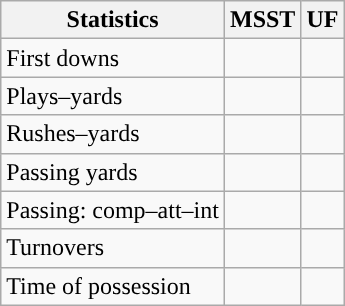<table class="wikitable" style="float:left">
<tr>
<th>Statistics</th>
<th>MSST</th>
<th>UF</th>
</tr>
<tr>
<td>First downs</td>
<td></td>
<td></td>
</tr>
<tr>
<td>Plays–yards</td>
<td></td>
<td></td>
</tr>
<tr>
<td>Rushes–yards</td>
<td></td>
<td></td>
</tr>
<tr>
<td>Passing yards</td>
<td></td>
<td></td>
</tr>
<tr>
<td>Passing: comp–att–int</td>
<td></td>
<td></td>
</tr>
<tr>
<td>Turnovers</td>
<td></td>
<td></td>
</tr>
<tr>
<td>Time of possession</td>
<td></td>
<td></td>
</tr>
</table>
